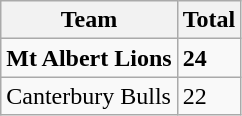<table class="wikitable">
<tr>
<th>Team</th>
<th>Total</th>
</tr>
<tr>
<td><strong>Mt Albert Lions</strong></td>
<td><strong>24</strong></td>
</tr>
<tr>
<td>Canterbury Bulls</td>
<td>22</td>
</tr>
</table>
